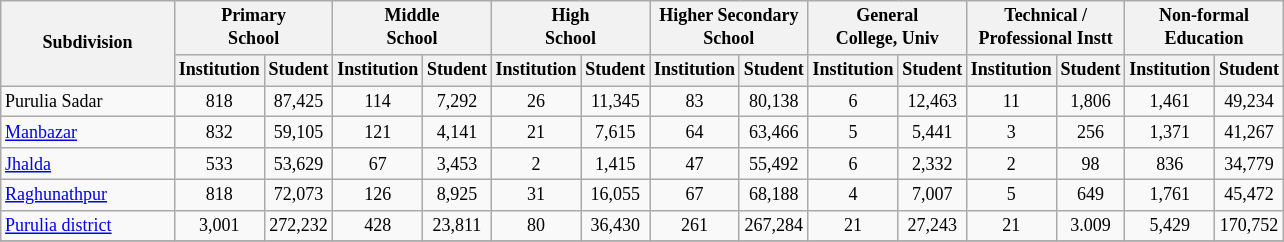<table class="wikitable" style="text-align:center;font-size: 9pt">
<tr>
<th width="110" rowspan="2">Subdivision</th>
<th colspan="2">Primary<br>School</th>
<th colspan="2">Middle<br>School</th>
<th colspan="2">High<br>School</th>
<th colspan="2">Higher Secondary<br>School</th>
<th colspan="2">General<br>College, Univ</th>
<th colspan="2">Technical /<br>Professional Instt</th>
<th colspan="2">Non-formal<br>Education</th>
</tr>
<tr>
<th width="30">Institution</th>
<th width="30">Student</th>
<th width="30">Institution</th>
<th width="30">Student</th>
<th width="30">Institution</th>
<th width="30">Student</th>
<th width="30">Institution</th>
<th width="30">Student</th>
<th width="30">Institution</th>
<th width="30">Student</th>
<th width="30">Institution</th>
<th width="30">Student</th>
<th width="30">Institution</th>
<th width="30">Student<br></th>
</tr>
<tr>
<td align=left>Purulia Sadar</td>
<td align="center">818</td>
<td align="center">87,425</td>
<td align="center">114</td>
<td align="center">7,292</td>
<td align="center">26</td>
<td align="center">11,345</td>
<td align="center">83</td>
<td align="center">80,138</td>
<td align="center">6</td>
<td align="center">12,463</td>
<td align="center">11</td>
<td align="center">1,806</td>
<td align="center">1,461</td>
<td align="center">49,234</td>
</tr>
<tr>
<td align=left><a href='#'>Manbazar</a></td>
<td align="center">832</td>
<td align="center">59,105</td>
<td align="center">121</td>
<td align="center">4,141</td>
<td align="center">21</td>
<td align="center">7,615</td>
<td align="center">64</td>
<td align="center">63,466</td>
<td align="center">5</td>
<td align="center">5,441</td>
<td align="center">3</td>
<td align="center">256</td>
<td align="center">1,371</td>
<td align="center">41,267</td>
</tr>
<tr>
<td align=left><a href='#'>Jhalda</a></td>
<td align="center">533</td>
<td align="center">53,629</td>
<td align="center">67</td>
<td align="center">3,453</td>
<td align="center">2</td>
<td align="center">1,415</td>
<td align="center">47</td>
<td align="center">55,492</td>
<td align="center">6</td>
<td align="center">2,332</td>
<td align="center">2</td>
<td align="center">98</td>
<td align="center">836</td>
<td align="center">34,779</td>
</tr>
<tr>
<td align=left><a href='#'>Raghunathpur</a></td>
<td align="center">818</td>
<td align="center">72,073</td>
<td align="center">126</td>
<td align="center">8,925</td>
<td align="center">31</td>
<td align="center">16,055</td>
<td align="center">67</td>
<td align="center">68,188</td>
<td align="center">4</td>
<td align="center">7,007</td>
<td align="center">5</td>
<td align="center">649</td>
<td align="center">1,761</td>
<td align="center">45,472</td>
</tr>
<tr>
<td align=left><a href='#'>Purulia district</a></td>
<td align="center">3,001</td>
<td align="center">272,232</td>
<td align="center">428</td>
<td align="center">23,811</td>
<td align="center">80</td>
<td align="center">36,430</td>
<td align="center">261</td>
<td align="center">267,284</td>
<td align="center">21</td>
<td align="center">27,243</td>
<td align="center">21</td>
<td align="center">3.009</td>
<td align="center">5,429</td>
<td align="center">170,752</td>
</tr>
<tr>
</tr>
</table>
